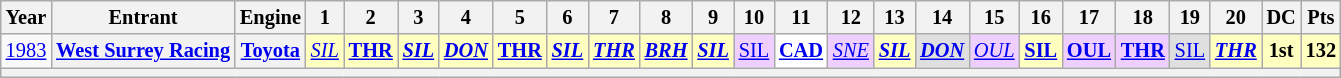<table class="wikitable" style="text-align:center; font-size:85%">
<tr>
<th>Year</th>
<th>Entrant</th>
<th>Engine</th>
<th>1</th>
<th>2</th>
<th>3</th>
<th>4</th>
<th>5</th>
<th>6</th>
<th>7</th>
<th>8</th>
<th>9</th>
<th>10</th>
<th>11</th>
<th>12</th>
<th>13</th>
<th>14</th>
<th>15</th>
<th>16</th>
<th>17</th>
<th>18</th>
<th>19</th>
<th>20</th>
<th>DC</th>
<th>Pts</th>
</tr>
<tr>
<td><a href='#'>1983</a></td>
<th nowrap><a href='#'>West Surrey Racing</a></th>
<th><a href='#'>Toyota</a></th>
<td style="background:#FFFFBF;"><em><a href='#'>SIL</a></em><br></td>
<td style="background:#FFFFBF;"><strong><a href='#'>THR</a></strong><br></td>
<td style="background:#FFFFBF;"><strong><em><a href='#'>SIL</a></em></strong><br></td>
<td style="background:#FFFFBF;"><strong><em><a href='#'>DON</a></em></strong><br></td>
<td style="background:#FFFFBF;"><strong><a href='#'>THR</a></strong><br></td>
<td style="background:#FFFFBF;"><strong><em><a href='#'>SIL</a></em></strong><br></td>
<td style="background:#FFFFBF;"><strong><em><a href='#'>THR</a></em></strong><br></td>
<td style="background:#FFFFBF;"><strong><em><a href='#'>BRH</a></em></strong><br></td>
<td style="background:#FFFFBF;"><strong><em><a href='#'>SIL</a></em></strong><br></td>
<td style="background:#EFCFFF;"><a href='#'>SIL</a><br></td>
<td style="background:#FFFFFF;"><strong><a href='#'>CAD</a></strong><br></td>
<td style="background:#EFCFFF;"><em><a href='#'>SNE</a></em><br></td>
<td style="background:#FFFFBF;"><strong><em><a href='#'>SIL</a></em></strong><br></td>
<td style="background:#DFDFDF;"><strong><em><a href='#'>DON</a></em></strong><br></td>
<td style="background:#EFCFFF;"><em><a href='#'>OUL</a></em><br></td>
<td style="background:#FFFFBF;"><strong><a href='#'>SIL</a></strong><br></td>
<td style="background:#EFCFFF;"><strong><a href='#'>OUL</a></strong><br></td>
<td style="background:#EFCFFF;"><strong><a href='#'>THR</a></strong><br></td>
<td style="background:#DFDFDF;"><a href='#'>SIL</a><br></td>
<td style="background:#FFFFBF;"><strong><em><a href='#'>THR</a></em></strong><br></td>
<td style="background:#FFFFBF;"><strong>1st</strong></td>
<td style="background:#FFFFBF;"><strong>132</strong></td>
</tr>
<tr>
<th colspan="25"></th>
</tr>
</table>
